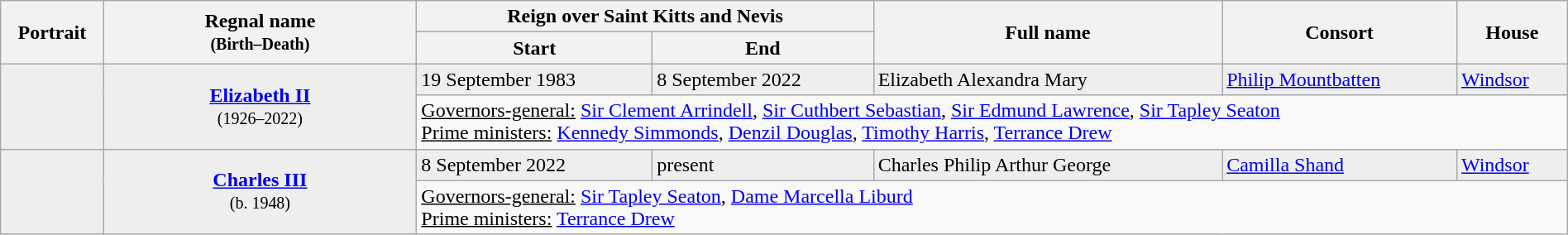<table class="wikitable" style="width:100%;">
<tr>
<th rowspan="2">Portrait</th>
<th rowspan="2" style="width:20%;">Regnal name<br><small>(Birth–Death)</small></th>
<th colspan=2>Reign over Saint Kitts and Nevis</th>
<th rowspan="2">Full name</th>
<th rowspan="2">Consort</th>
<th rowspan="2">House</th>
</tr>
<tr>
<th>Start</th>
<th>End</th>
</tr>
<tr style="background:#eee;">
<td rowspan="2" style="text-align:center;"></td>
<td rowspan="2" style="text-align:center;"><strong><a href='#'>Elizabeth II</a></strong><br><small>(1926–2022)</small></td>
<td>19 September 1983</td>
<td>8 September 2022</td>
<td>Elizabeth Alexandra Mary</td>
<td><a href='#'>Philip Mountbatten</a></td>
<td><a href='#'>Windsor</a></td>
</tr>
<tr>
<td colspan="5"><u>Governors-general:</u> <a href='#'>Sir Clement Arrindell</a>, <a href='#'>Sir Cuthbert Sebastian</a>, <a href='#'>Sir Edmund Lawrence</a>, <a href='#'>Sir Tapley Seaton</a><br><u>Prime ministers:</u> <a href='#'>Kennedy Simmonds</a>, <a href='#'>Denzil Douglas</a>, <a href='#'>Timothy Harris</a>, <a href='#'>Terrance Drew</a></td>
</tr>
<tr style="background:#eee;">
<td rowspan="2" style="text-align:center;"></td>
<td rowspan="2" style="text-align:center;"><strong><a href='#'>Charles III</a></strong><br><small>(b. 1948)</small></td>
<td>8 September 2022</td>
<td>present</td>
<td>Charles Philip Arthur George</td>
<td><a href='#'>Camilla Shand</a></td>
<td><a href='#'>Windsor</a></td>
</tr>
<tr>
<td colspan="5"><u>Governors-general:</u> <a href='#'>Sir Tapley Seaton</a>, <a href='#'>Dame Marcella Liburd</a><br><u>Prime ministers:</u> <a href='#'>Terrance Drew</a></td>
</tr>
</table>
